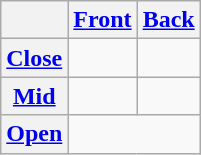<table class="wikitable" style="text-align:center;">
<tr>
<th></th>
<th><a href='#'>Front</a></th>
<th><a href='#'>Back</a></th>
</tr>
<tr>
<th><a href='#'>Close</a></th>
<td></td>
<td></td>
</tr>
<tr>
<th><a href='#'>Mid</a></th>
<td></td>
<td></td>
</tr>
<tr>
<th><a href='#'>Open</a></th>
<td colspan="2"></td>
</tr>
</table>
